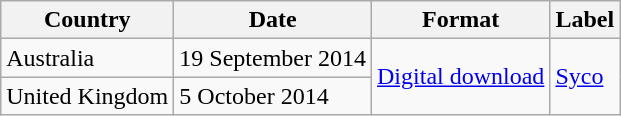<table class="wikitable sortable plainrowheaders">
<tr>
<th scope="col">Country</th>
<th scope="col">Date</th>
<th scope="col">Format</th>
<th scope="col">Label</th>
</tr>
<tr>
<td>Australia</td>
<td>19 September 2014</td>
<td rowspan="2"><a href='#'>Digital download</a></td>
<td rowspan="2"><a href='#'>Syco</a></td>
</tr>
<tr>
<td>United Kingdom</td>
<td>5 October 2014</td>
</tr>
</table>
